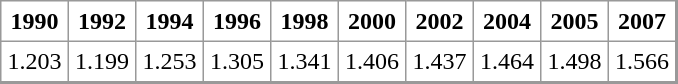<table align="center" rules="all" cellspacing="0" cellpadding="4" style="border: 1px solid #999; border-right: 2px solid #999; border-bottom:2px solid #999">
<tr>
<th>1990</th>
<th>1992</th>
<th>1994</th>
<th>1996</th>
<th>1998</th>
<th>2000</th>
<th>2002</th>
<th>2004</th>
<th>2005</th>
<th>2007</th>
</tr>
<tr>
<td align=center>1.203</td>
<td align=center>1.199</td>
<td align=center>1.253</td>
<td align=center>1.305</td>
<td align=center>1.341</td>
<td align=center>1.406</td>
<td align=center>1.437</td>
<td align=center>1.464</td>
<td align=center>1.498</td>
<td align=center>1.566</td>
</tr>
</table>
